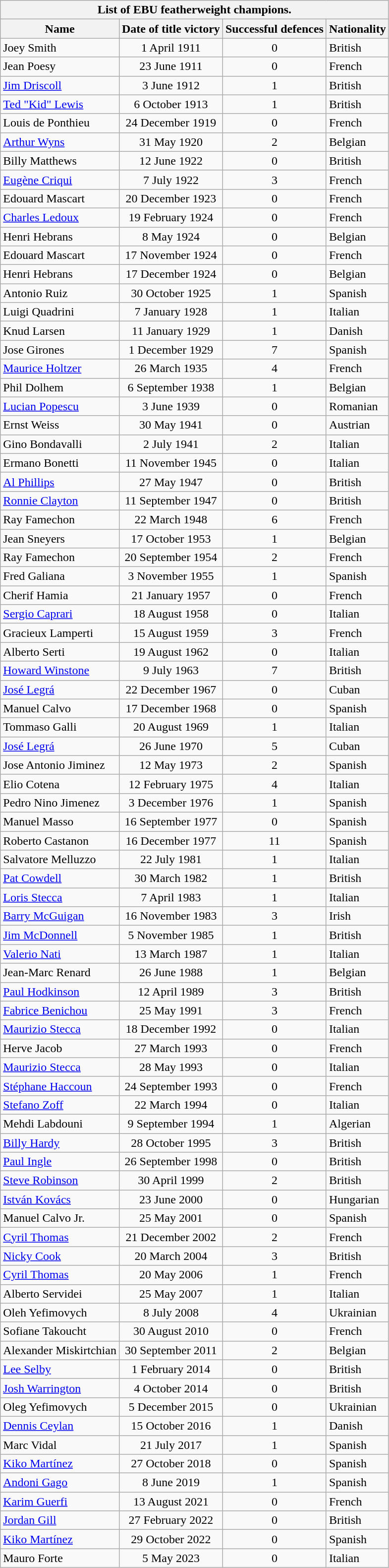<table class="wikitable">
<tr>
<th colspan=4>List of EBU featherweight champions.</th>
</tr>
<tr>
<th>Name</th>
<th>Date of title victory</th>
<th>Successful defences</th>
<th>Nationality</th>
</tr>
<tr align=center>
<td align=left>Joey Smith</td>
<td>1 April 1911</td>
<td>0</td>
<td align=left> British</td>
</tr>
<tr align=center>
<td align=left>Jean Poesy</td>
<td>23 June 1911</td>
<td>0</td>
<td align=left> French</td>
</tr>
<tr align=center>
<td align=left><a href='#'>Jim Driscoll</a></td>
<td>3 June 1912</td>
<td>1</td>
<td align=left> British</td>
</tr>
<tr align=center>
<td align=left><a href='#'>Ted "Kid" Lewis</a></td>
<td>6 October 1913</td>
<td>1</td>
<td align=left> British</td>
</tr>
<tr align=center>
<td align=left>Louis de Ponthieu</td>
<td>24 December 1919</td>
<td>0</td>
<td align=left> French</td>
</tr>
<tr align=center>
<td align=left><a href='#'>Arthur Wyns</a></td>
<td>31 May 1920</td>
<td>2</td>
<td align=left> Belgian</td>
</tr>
<tr align=center>
<td align=left>Billy Matthews</td>
<td>12 June 1922</td>
<td>0</td>
<td align=left> British</td>
</tr>
<tr align=center>
<td align=left><a href='#'>Eugène Criqui</a></td>
<td>7 July 1922</td>
<td>3</td>
<td align=left> French</td>
</tr>
<tr align=center>
<td align=left>Edouard Mascart</td>
<td>20 December 1923</td>
<td>0</td>
<td align=left> French</td>
</tr>
<tr align=center>
<td align=left><a href='#'>Charles Ledoux</a></td>
<td>19 February 1924</td>
<td>0</td>
<td align=left> French</td>
</tr>
<tr align=center>
<td align=left>Henri Hebrans</td>
<td>8 May 1924</td>
<td>0</td>
<td align=left> Belgian</td>
</tr>
<tr align=center>
<td align=left>Edouard Mascart</td>
<td>17 November 1924</td>
<td>0</td>
<td align=left> French</td>
</tr>
<tr align=center>
<td align=left>Henri Hebrans</td>
<td>17 December 1924</td>
<td>0</td>
<td align=left> Belgian</td>
</tr>
<tr align=center>
<td align=left>Antonio Ruiz</td>
<td>30 October 1925</td>
<td>1</td>
<td align=left> Spanish</td>
</tr>
<tr align=center>
<td align=left>Luigi Quadrini</td>
<td>7 January 1928</td>
<td>1</td>
<td align=left> Italian</td>
</tr>
<tr align=center>
<td align=left>Knud Larsen</td>
<td>11 January 1929</td>
<td>1</td>
<td align=left> Danish</td>
</tr>
<tr align=center>
<td align=left>Jose Girones</td>
<td>1 December 1929</td>
<td>7</td>
<td align=left> Spanish</td>
</tr>
<tr align=center>
<td align=left><a href='#'>Maurice Holtzer</a></td>
<td>26 March 1935</td>
<td>4</td>
<td align=left> French</td>
</tr>
<tr align=center>
<td align=left>Phil Dolhem</td>
<td>6 September 1938</td>
<td>1</td>
<td align=left> Belgian</td>
</tr>
<tr align=center>
<td align=left><a href='#'>Lucian Popescu</a></td>
<td>3 June 1939</td>
<td>0</td>
<td align=left> Romanian</td>
</tr>
<tr align=center>
<td align=left>Ernst Weiss</td>
<td>30 May 1941</td>
<td>0</td>
<td align=left> Austrian</td>
</tr>
<tr align=center>
<td align=left>Gino Bondavalli</td>
<td>2 July 1941</td>
<td>2</td>
<td align=left> Italian</td>
</tr>
<tr align=center>
<td align=left>Ermano Bonetti</td>
<td>11 November 1945</td>
<td>0</td>
<td align=left> Italian</td>
</tr>
<tr align=center>
<td align=left><a href='#'>Al Phillips</a></td>
<td>27 May 1947</td>
<td>0</td>
<td align=left> British</td>
</tr>
<tr align=center>
<td align=left><a href='#'>Ronnie Clayton</a></td>
<td>11 September 1947</td>
<td>0</td>
<td align=left> British</td>
</tr>
<tr align=center>
<td align=left>Ray Famechon</td>
<td>22 March 1948</td>
<td>6</td>
<td align=left> French</td>
</tr>
<tr align=center>
<td align=left>Jean Sneyers</td>
<td>17 October 1953</td>
<td>1</td>
<td align=left> Belgian</td>
</tr>
<tr align=center>
<td align=left>Ray Famechon</td>
<td>20 September 1954</td>
<td>2</td>
<td align=left> French</td>
</tr>
<tr align=center>
<td align=left>Fred Galiana</td>
<td>3 November 1955</td>
<td>1</td>
<td align=left> Spanish</td>
</tr>
<tr align=center>
<td align=left>Cherif Hamia</td>
<td>21 January 1957</td>
<td>0</td>
<td align=left> French</td>
</tr>
<tr align=center>
<td align=left><a href='#'>Sergio Caprari</a></td>
<td>18 August 1958</td>
<td>0</td>
<td align=left> Italian</td>
</tr>
<tr align=center>
<td align=left>Gracieux Lamperti</td>
<td>15 August 1959</td>
<td>3</td>
<td align=left> French</td>
</tr>
<tr align=center>
<td align=left>Alberto Serti</td>
<td>19 August 1962</td>
<td>0</td>
<td align=left> Italian</td>
</tr>
<tr align=center>
<td align=left><a href='#'>Howard Winstone</a></td>
<td>9 July 1963</td>
<td>7</td>
<td align=left> British</td>
</tr>
<tr align=center>
<td align=left><a href='#'>José Legrá</a></td>
<td>22 December 1967</td>
<td>0</td>
<td align=left> Cuban</td>
</tr>
<tr align=center>
<td align=left>Manuel Calvo</td>
<td>17 December 1968</td>
<td>0</td>
<td align=left> Spanish</td>
</tr>
<tr align=center>
<td align=left>Tommaso Galli</td>
<td>20 August 1969</td>
<td>1</td>
<td align=left> Italian</td>
</tr>
<tr align=center>
<td align=left><a href='#'>José Legrá</a></td>
<td>26 June 1970</td>
<td>5</td>
<td align=left> Cuban</td>
</tr>
<tr align=center>
<td align=left>Jose Antonio Jiminez</td>
<td>12 May 1973</td>
<td>2</td>
<td align=left> Spanish</td>
</tr>
<tr align=center>
<td align=left>Elio Cotena</td>
<td>12 February 1975</td>
<td>4</td>
<td align=left> Italian</td>
</tr>
<tr align=center>
<td align=left>Pedro Nino Jimenez</td>
<td>3 December 1976</td>
<td>1</td>
<td align=left> Spanish</td>
</tr>
<tr align=center>
<td align=left>Manuel Masso</td>
<td>16 September 1977</td>
<td>0</td>
<td align=left> Spanish</td>
</tr>
<tr align=center>
<td align=left>Roberto Castanon</td>
<td>16 December 1977</td>
<td>11</td>
<td align=left> Spanish</td>
</tr>
<tr align=center>
<td align=left>Salvatore Melluzzo</td>
<td>22 July 1981</td>
<td>1</td>
<td align=left> Italian</td>
</tr>
<tr align=center>
<td align=left><a href='#'>Pat Cowdell</a></td>
<td>30 March 1982</td>
<td>1</td>
<td align=left> British</td>
</tr>
<tr align=center>
<td align=left><a href='#'>Loris Stecca</a></td>
<td>7 April 1983</td>
<td>1</td>
<td align=left> Italian</td>
</tr>
<tr align=center>
<td align=left><a href='#'>Barry McGuigan</a></td>
<td>16 November 1983</td>
<td>3</td>
<td align=left> Irish</td>
</tr>
<tr align=center>
<td align=left><a href='#'>Jim McDonnell</a></td>
<td>5 November 1985</td>
<td>1</td>
<td align=left> British</td>
</tr>
<tr align=center>
<td align=left><a href='#'>Valerio Nati</a></td>
<td>13 March 1987</td>
<td>1</td>
<td align=left> Italian</td>
</tr>
<tr align=center>
<td align=left>Jean-Marc Renard</td>
<td>26 June 1988</td>
<td>1</td>
<td align=left> Belgian</td>
</tr>
<tr align=center>
<td align=left><a href='#'>Paul Hodkinson</a></td>
<td>12 April 1989</td>
<td>3</td>
<td align=left> British</td>
</tr>
<tr align=center>
<td align=left><a href='#'>Fabrice Benichou</a></td>
<td>25 May 1991</td>
<td>3</td>
<td align=left> French</td>
</tr>
<tr align=center>
<td align=left><a href='#'>Maurizio Stecca</a></td>
<td>18 December 1992</td>
<td>0</td>
<td align=left> Italian</td>
</tr>
<tr align=center>
<td align=left>Herve Jacob</td>
<td>27 March 1993</td>
<td>0</td>
<td align=left> French</td>
</tr>
<tr align=center>
<td align=left><a href='#'>Maurizio Stecca</a></td>
<td>28 May 1993</td>
<td>0</td>
<td align=left> Italian</td>
</tr>
<tr align=center>
<td align=left><a href='#'>Stéphane Haccoun</a></td>
<td>24 September 1993</td>
<td>0</td>
<td align=left> French</td>
</tr>
<tr align=center>
<td align=left><a href='#'>Stefano Zoff</a></td>
<td>22 March 1994</td>
<td>0</td>
<td align=left> Italian</td>
</tr>
<tr align=center>
<td align=left>Mehdi Labdouni</td>
<td>9 September 1994</td>
<td>1</td>
<td align=left> Algerian</td>
</tr>
<tr align=center>
<td align=left><a href='#'>Billy Hardy</a></td>
<td>28 October 1995</td>
<td>3</td>
<td align=left> British</td>
</tr>
<tr align=center>
<td align=left><a href='#'>Paul Ingle</a></td>
<td>26 September 1998</td>
<td>0</td>
<td align=left> British</td>
</tr>
<tr align=center>
<td align=left><a href='#'>Steve Robinson</a></td>
<td>30 April 1999</td>
<td>2</td>
<td align=left> British</td>
</tr>
<tr align=center>
<td align=left><a href='#'>István Kovács</a></td>
<td>23 June 2000</td>
<td>0</td>
<td align=left> Hungarian</td>
</tr>
<tr align=center>
<td align=left>Manuel Calvo Jr.</td>
<td>25 May 2001</td>
<td>0</td>
<td align=left> Spanish</td>
</tr>
<tr align=center>
<td align=left><a href='#'>Cyril Thomas</a></td>
<td>21 December 2002</td>
<td>2</td>
<td align=left> French</td>
</tr>
<tr align=center>
<td align=left><a href='#'>Nicky Cook</a></td>
<td>20 March 2004</td>
<td>3</td>
<td align=left> British</td>
</tr>
<tr align=center>
<td align=left><a href='#'>Cyril Thomas</a></td>
<td>20 May 2006</td>
<td>1</td>
<td align=left> French</td>
</tr>
<tr align=center>
<td align=left>Alberto Servidei</td>
<td>25 May 2007</td>
<td>1</td>
<td align=left> Italian</td>
</tr>
<tr align=center>
<td align=left>Oleh Yefimovych</td>
<td>8 July 2008</td>
<td>4</td>
<td align=left> Ukrainian</td>
</tr>
<tr align=center>
<td align=left>Sofiane Takoucht</td>
<td>30 August 2010</td>
<td>0</td>
<td align=left> French</td>
</tr>
<tr align=center>
<td align=left>Alexander Miskirtchian</td>
<td>30 September 2011</td>
<td>2</td>
<td align=left> Belgian</td>
</tr>
<tr align=center>
<td align=left><a href='#'>Lee Selby</a></td>
<td>1 February 2014</td>
<td>0</td>
<td align=left> British</td>
</tr>
<tr align=center>
<td align=left><a href='#'>Josh Warrington</a></td>
<td>4 October 2014</td>
<td>0</td>
<td align=left> British</td>
</tr>
<tr align=center>
<td align=left>Oleg Yefimovych</td>
<td>5 December 2015</td>
<td>0</td>
<td align=left> Ukrainian</td>
</tr>
<tr align=center>
<td align=left><a href='#'>Dennis Ceylan</a></td>
<td>15 October 2016</td>
<td>1</td>
<td align=left> Danish</td>
</tr>
<tr align=center>
<td align=left>Marc Vidal</td>
<td>21 July 2017</td>
<td>1</td>
<td align=left> Spanish</td>
</tr>
<tr align=center>
<td align=left><a href='#'>Kiko Martínez</a></td>
<td>27 October 2018</td>
<td>0</td>
<td align=left> Spanish</td>
</tr>
<tr align=center>
<td align=left><a href='#'>Andoni Gago</a></td>
<td>8 June 2019</td>
<td>1</td>
<td align=left> Spanish</td>
</tr>
<tr align=center>
<td align=left><a href='#'>Karim Guerfi</a></td>
<td>13 August 2021</td>
<td>0</td>
<td align=left> French</td>
</tr>
<tr align=center>
<td align=left><a href='#'>Jordan Gill</a></td>
<td>27 February 2022</td>
<td>0</td>
<td align=left> British</td>
</tr>
<tr align=center>
<td align=left><a href='#'>Kiko Martínez</a></td>
<td>29 October 2022</td>
<td>0</td>
<td align=left> Spanish</td>
</tr>
<tr align=center>
<td align=left>Mauro Forte</td>
<td>5 May 2023</td>
<td>0</td>
<td align=left> Italian</td>
</tr>
</table>
